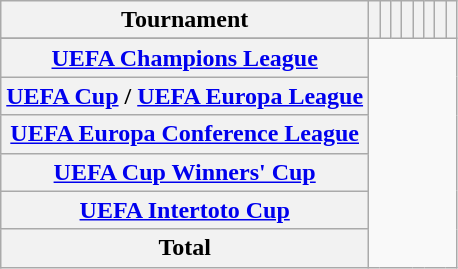<table class="wikitable plainrowheaders sortable" style="text-align:center">
<tr>
<th>Tournament</th>
<th scope=col></th>
<th scope=col></th>
<th scope=col></th>
<th scope=col></th>
<th scope=col></th>
<th scope=col></th>
<th scope=col></th>
<th scope=col></th>
</tr>
<tr>
</tr>
<tr>
<th scope="row" align=left><a href='#'>UEFA Champions League</a><br></th>
</tr>
<tr>
<th scope="row" align=center><a href='#'>UEFA Cup</a> / <a href='#'>UEFA Europa League</a><br></th>
</tr>
<tr>
<th scope="row" align=center><a href='#'>UEFA Europa Conference League</a><br></th>
</tr>
<tr>
<th scope="row" align=center><a href='#'>UEFA Cup Winners' Cup</a><br></th>
</tr>
<tr>
<th scope="row" align=center><a href='#'>UEFA Intertoto Cup</a><br></th>
</tr>
<tr>
<th>Total<br></th>
</tr>
</table>
